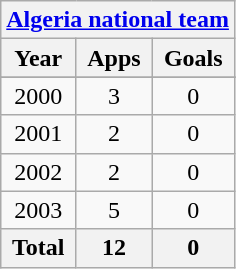<table class="wikitable" style="text-align:center">
<tr>
<th colspan=3><a href='#'>Algeria national team</a></th>
</tr>
<tr>
<th>Year</th>
<th>Apps</th>
<th>Goals</th>
</tr>
<tr>
</tr>
<tr>
<td>2000</td>
<td>3</td>
<td>0</td>
</tr>
<tr>
<td>2001</td>
<td>2</td>
<td>0</td>
</tr>
<tr>
<td>2002</td>
<td>2</td>
<td>0</td>
</tr>
<tr>
<td>2003</td>
<td>5</td>
<td>0</td>
</tr>
<tr>
<th>Total</th>
<th>12</th>
<th>0</th>
</tr>
</table>
